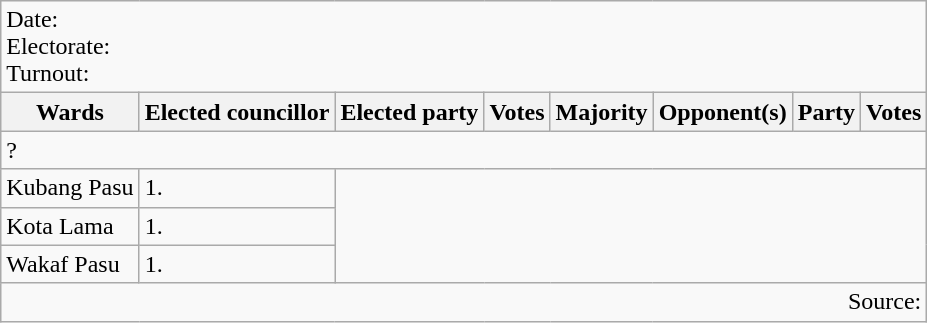<table class=wikitable>
<tr>
<td colspan=8>Date: <br>Electorate: <br>Turnout:</td>
</tr>
<tr>
<th>Wards</th>
<th>Elected councillor</th>
<th>Elected party</th>
<th>Votes</th>
<th>Majority</th>
<th>Opponent(s)</th>
<th>Party</th>
<th>Votes</th>
</tr>
<tr>
<td colspan=8>? </td>
</tr>
<tr>
<td>Kubang Pasu</td>
<td>1.</td>
</tr>
<tr>
<td>Kota Lama</td>
<td>1.</td>
</tr>
<tr>
<td>Wakaf Pasu</td>
<td>1.</td>
</tr>
<tr>
<td colspan=8 align=right>Source:</td>
</tr>
</table>
